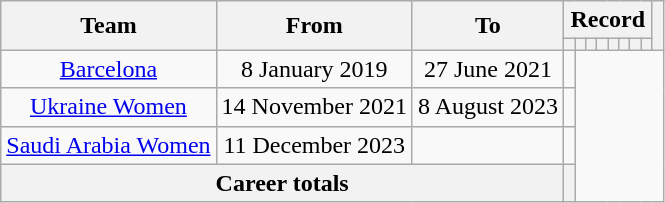<table class="wikitable" style="text-align: center">
<tr>
<th rowspan="2">Team</th>
<th rowspan="2">From</th>
<th rowspan="2">To</th>
<th colspan="8">Record</th>
<th rowspan="2"></th>
</tr>
<tr>
<th></th>
<th></th>
<th></th>
<th></th>
<th></th>
<th></th>
<th></th>
<th></th>
</tr>
<tr>
<td><a href='#'>Barcelona</a></td>
<td>8 January 2019</td>
<td>27 June 2021<br></td>
<td></td>
</tr>
<tr>
<td><a href='#'>Ukraine Women</a></td>
<td>14 November 2021</td>
<td>8 August 2023<br></td>
<td></td>
</tr>
<tr>
<td><a href='#'>Saudi Arabia Women</a></td>
<td>11 December 2023</td>
<td><br></td>
<td></td>
</tr>
<tr>
<th colspan=3>Career totals<br></th>
<th></th>
</tr>
</table>
